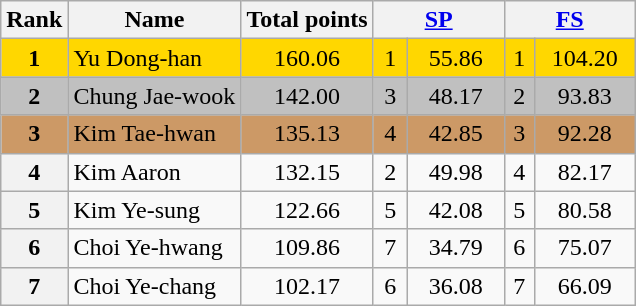<table class="wikitable sortable">
<tr>
<th>Rank</th>
<th>Name</th>
<th>Total points</th>
<th colspan="2" width="80px"><a href='#'>SP</a></th>
<th colspan="2" width="80px"><a href='#'>FS</a></th>
</tr>
<tr bgcolor="gold">
<td align="center"><strong>1</strong></td>
<td>Yu Dong-han</td>
<td align="center">160.06</td>
<td align="center">1</td>
<td align="center">55.86</td>
<td align="center">1</td>
<td align="center">104.20</td>
</tr>
<tr bgcolor="silver">
<td align="center"><strong>2</strong></td>
<td>Chung Jae-wook</td>
<td align="center">142.00</td>
<td align="center">3</td>
<td align="center">48.17</td>
<td align="center">2</td>
<td align="center">93.83</td>
</tr>
<tr bgcolor="cc9966">
<td align="center"><strong>3</strong></td>
<td>Kim Tae-hwan</td>
<td align="center">135.13</td>
<td align="center">4</td>
<td align="center">42.85</td>
<td align="center">3</td>
<td align="center">92.28</td>
</tr>
<tr>
<th>4</th>
<td>Kim Aaron</td>
<td align="center">132.15</td>
<td align="center">2</td>
<td align="center">49.98</td>
<td align="center">4</td>
<td align="center">82.17</td>
</tr>
<tr>
<th>5</th>
<td>Kim Ye-sung</td>
<td align="center">122.66</td>
<td align="center">5</td>
<td align="center">42.08</td>
<td align="center">5</td>
<td align="center">80.58</td>
</tr>
<tr>
<th>6</th>
<td>Choi Ye-hwang</td>
<td align="center">109.86</td>
<td align="center">7</td>
<td align="center">34.79</td>
<td align="center">6</td>
<td align="center">75.07</td>
</tr>
<tr>
<th>7</th>
<td>Choi Ye-chang</td>
<td align="center">102.17</td>
<td align="center">6</td>
<td align="center">36.08</td>
<td align="center">7</td>
<td align="center">66.09</td>
</tr>
</table>
